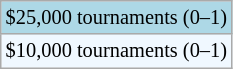<table class="wikitable" style="font-size:85%">
<tr style="background:lightblue;">
<td>$25,000 tournaments (0–1)</td>
</tr>
<tr style="background:#f0f8ff;">
<td>$10,000 tournaments (0–1)</td>
</tr>
</table>
